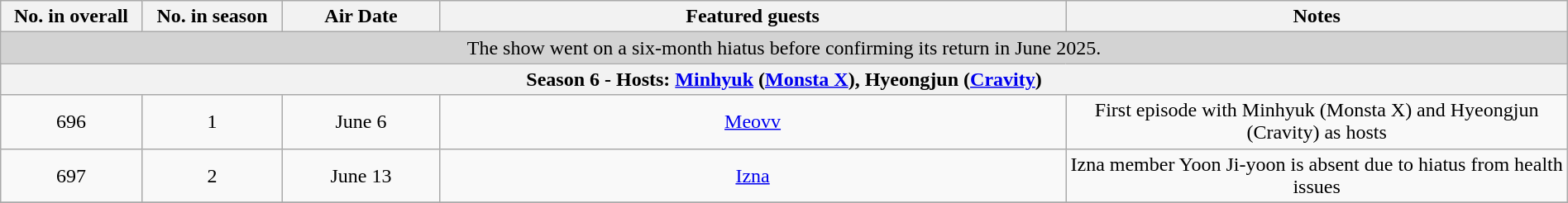<table class="wikitable" style="text-align:center; width:100%">
<tr>
<th width="9%">No. in overall</th>
<th width="9%">No. in season</th>
<th width="10%">Air Date</th>
<th width="40%">Featured guests</th>
<th width="32%">Notes</th>
</tr>
<tr>
<td colspan="5" style="text-align:center;background:Lightgray">The show went on a six-month hiatus before confirming its return in June 2025.</td>
</tr>
<tr>
<th colspan="5">Season 6 - Hosts: <a href='#'>Minhyuk</a> (<a href='#'>Monsta X</a>), Hyeongjun (<a href='#'>Cravity</a>)</th>
</tr>
<tr>
<td>696</td>
<td>1</td>
<td>June 6</td>
<td><a href='#'>Meovv</a></td>
<td>First episode with Minhyuk (Monsta X) and Hyeongjun (Cravity) as hosts</td>
</tr>
<tr>
<td>697</td>
<td>2</td>
<td>June 13</td>
<td><a href='#'>Izna</a></td>
<td>Izna member Yoon Ji-yoon is absent due to hiatus from health issues</td>
</tr>
<tr>
</tr>
</table>
